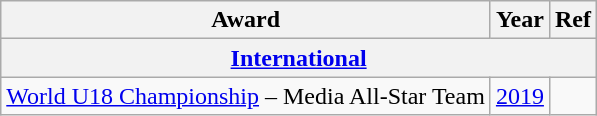<table class="wikitable">
<tr>
<th>Award</th>
<th>Year</th>
<th>Ref</th>
</tr>
<tr>
<th colspan="3"><a href='#'>International</a></th>
</tr>
<tr>
<td><a href='#'>World U18 Championship</a> – Media All-Star Team</td>
<td><a href='#'>2019</a></td>
<td></td>
</tr>
</table>
